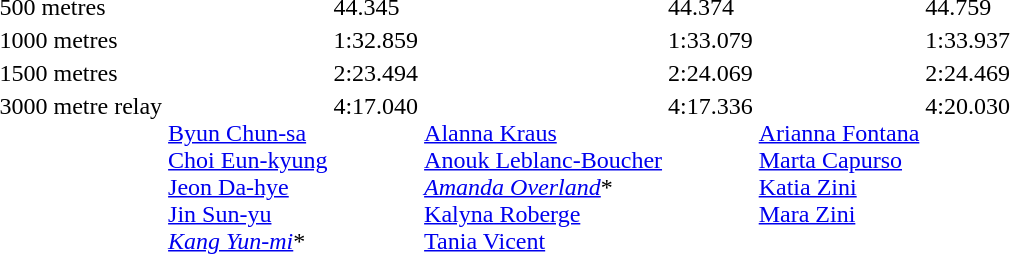<table>
<tr valign="top">
<td>500 metres <br> </td>
<td></td>
<td>44.345</td>
<td></td>
<td>44.374</td>
<td></td>
<td>44.759</td>
</tr>
<tr>
<td>1000 metres <br> </td>
<td></td>
<td>1:32.859</td>
<td></td>
<td>1:33.079</td>
<td></td>
<td>1:33.937</td>
</tr>
<tr>
<td>1500 metres <br> </td>
<td></td>
<td>2:23.494</td>
<td></td>
<td>2:24.069</td>
<td></td>
<td>2:24.469</td>
</tr>
<tr valign="top">
<td>3000 metre relay <br> </td>
<td> <br>  <a href='#'>Byun Chun-sa</a> <br> <a href='#'>Choi Eun-kyung</a> <br> <a href='#'>Jeon Da-hye</a> <br> <a href='#'>Jin Sun-yu</a> <br> <em><a href='#'>Kang Yun-mi</a></em>*</td>
<td>4:17.040</td>
<td> <br>  <a href='#'>Alanna Kraus</a> <br> <a href='#'>Anouk Leblanc-Boucher</a> <br> <em><a href='#'>Amanda Overland</a></em>* <br> <a href='#'>Kalyna Roberge</a> <br> <a href='#'>Tania Vicent</a></td>
<td>4:17.336</td>
<td> <br>  <a href='#'>Arianna Fontana</a> <br> <a href='#'>Marta Capurso</a> <br> <a href='#'>Katia Zini</a> <br> <a href='#'>Mara Zini</a></td>
<td>4:20.030</td>
</tr>
</table>
